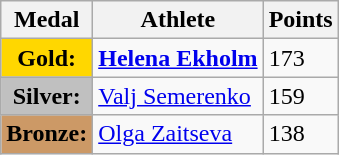<table class="wikitable">
<tr>
<th><strong>Medal</strong></th>
<th><strong>Athlete</strong></th>
<th><strong>Points</strong></th>
</tr>
<tr>
<td style="text-align:center;background-color:gold;"><strong>Gold:</strong></td>
<td> <strong><a href='#'>Helena Ekholm</a></strong></td>
<td>173</td>
</tr>
<tr>
<td style="text-align:center;background-color:silver;"><strong>Silver:</strong></td>
<td> <a href='#'>Valj Semerenko</a></td>
<td>159</td>
</tr>
<tr>
<td style="text-align:center;background-color:#CC9966;"><strong>Bronze:</strong></td>
<td> <a href='#'>Olga Zaitseva</a></td>
<td>138</td>
</tr>
</table>
